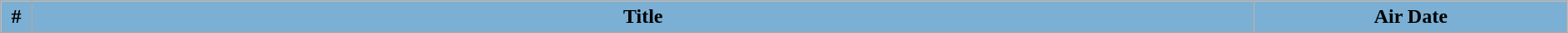<table class="wikitable plainrowheaders" width="99%" style="background:#FFFFFF;">
<tr>
<th width="2%" style="background:#7BAFD4;">#</th>
<th style="background:#7BAFD4;">Title</th>
<th width="20%" style="background:#7BAFD4;">Air Date<br>











</th>
</tr>
</table>
